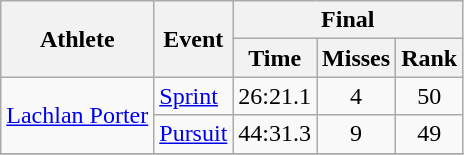<table class="wikitable">
<tr>
<th rowspan="2">Athlete</th>
<th rowspan="2">Event</th>
<th colspan="3">Final</th>
</tr>
<tr>
<th>Time</th>
<th>Misses</th>
<th>Rank</th>
</tr>
<tr>
<td rowspan="2"><a href='#'>Lachlan Porter</a></td>
<td><a href='#'>Sprint</a></td>
<td align="center">26:21.1</td>
<td align="center">4</td>
<td align="center">50</td>
</tr>
<tr>
<td><a href='#'>Pursuit</a></td>
<td align="center">44:31.3</td>
<td align="center">9</td>
<td align="center">49</td>
</tr>
<tr>
</tr>
</table>
